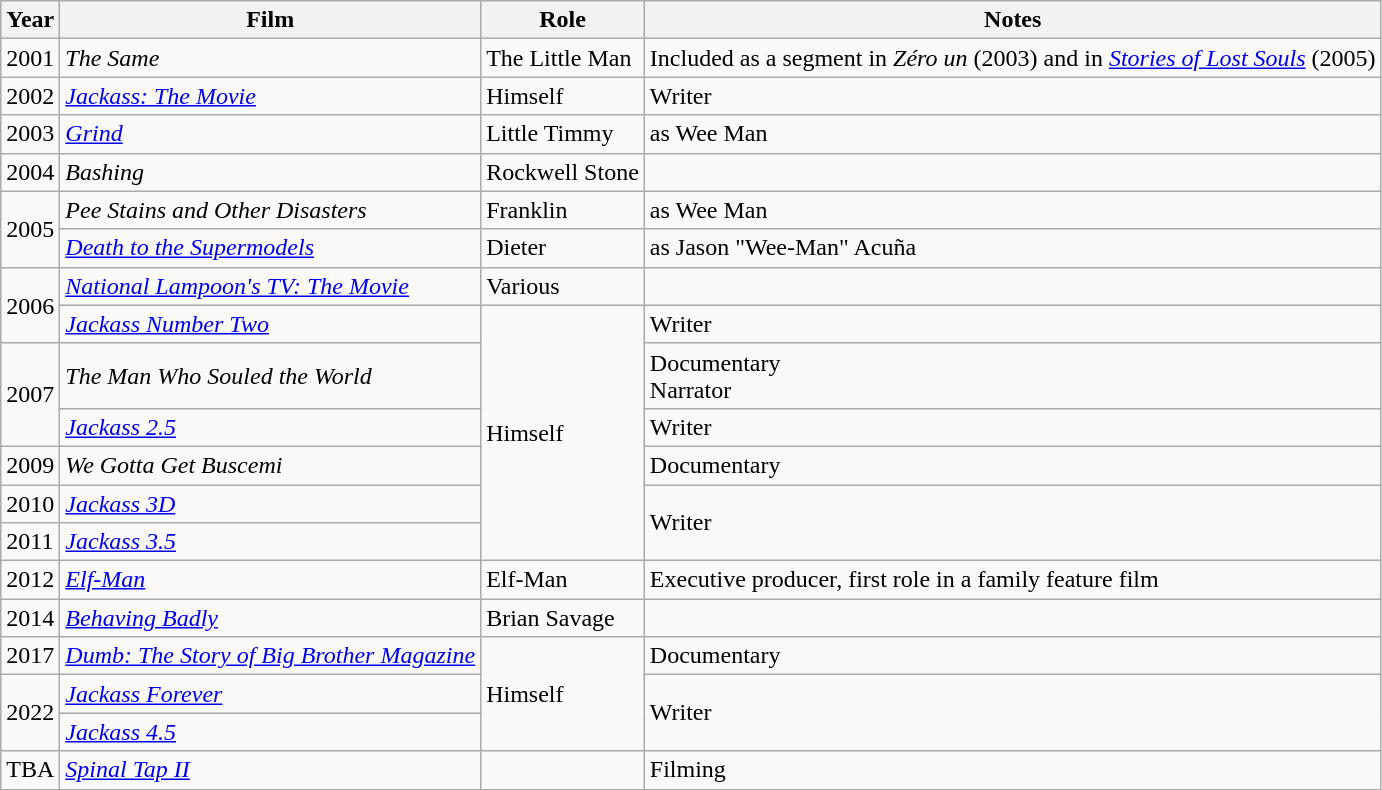<table class="wikitable">
<tr>
<th>Year</th>
<th>Film</th>
<th>Role</th>
<th>Notes</th>
</tr>
<tr>
<td>2001</td>
<td><em>The Same</em></td>
<td>The Little Man</td>
<td>Included as a segment in <em>Zéro un</em> (2003) and in <em><a href='#'>Stories of Lost Souls</a></em> (2005)</td>
</tr>
<tr>
<td>2002</td>
<td><em><a href='#'>Jackass: The Movie</a></em></td>
<td>Himself</td>
<td>Writer</td>
</tr>
<tr>
<td>2003</td>
<td><em><a href='#'>Grind</a></em></td>
<td>Little Timmy</td>
<td>as Wee Man</td>
</tr>
<tr>
<td>2004</td>
<td><em>Bashing</em></td>
<td>Rockwell Stone</td>
<td></td>
</tr>
<tr>
<td rowspan=2>2005</td>
<td><em>Pee Stains and Other Disasters</em></td>
<td>Franklin</td>
<td>as Wee Man</td>
</tr>
<tr>
<td><em><a href='#'>Death to the Supermodels</a></em></td>
<td>Dieter</td>
<td>as Jason "Wee-Man" Acuña</td>
</tr>
<tr>
<td rowspan=2>2006</td>
<td><em><a href='#'>National Lampoon's TV: The Movie</a></em></td>
<td>Various</td>
<td></td>
</tr>
<tr>
<td><em><a href='#'>Jackass Number Two</a></em></td>
<td rowspan=6>Himself</td>
<td>Writer</td>
</tr>
<tr>
<td rowspan=2>2007</td>
<td><em>The Man Who Souled the World</em></td>
<td>Documentary<br>Narrator</td>
</tr>
<tr>
<td><em><a href='#'>Jackass 2.5</a></em></td>
<td>Writer</td>
</tr>
<tr>
<td>2009</td>
<td><em>We Gotta Get Buscemi</em></td>
<td>Documentary</td>
</tr>
<tr>
<td>2010</td>
<td><em><a href='#'>Jackass 3D</a></em></td>
<td rowspan=2>Writer</td>
</tr>
<tr>
<td>2011</td>
<td><em><a href='#'>Jackass 3.5</a></em></td>
</tr>
<tr>
<td>2012</td>
<td><em><a href='#'>Elf-Man</a></em></td>
<td>Elf-Man</td>
<td>Executive producer, first role in a family feature film</td>
</tr>
<tr>
<td>2014</td>
<td><em><a href='#'>Behaving Badly</a></em></td>
<td>Brian Savage</td>
<td></td>
</tr>
<tr>
<td>2017</td>
<td><em><a href='#'>Dumb: The Story of Big Brother Magazine</a></em></td>
<td rowspan=3>Himself</td>
<td>Documentary</td>
</tr>
<tr>
<td rowspan=2>2022</td>
<td><em><a href='#'>Jackass Forever</a></em></td>
<td rowspan=2>Writer</td>
</tr>
<tr>
<td><em><a href='#'>Jackass 4.5</a></em></td>
</tr>
<tr>
<td>TBA</td>
<td><em><a href='#'>Spinal Tap II</a></em></td>
<td></td>
<td>Filming</td>
</tr>
</table>
